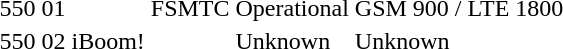<table>
<tr>
<td>550</td>
<td>01</td>
<td></td>
<td>FSMTC</td>
<td>Operational</td>
<td>GSM 900 / LTE 1800</td>
<td></td>
</tr>
<tr>
<td>550</td>
<td>02</td>
<td>iBoom!</td>
<td></td>
<td>Unknown</td>
<td>Unknown</td>
<td></td>
</tr>
</table>
